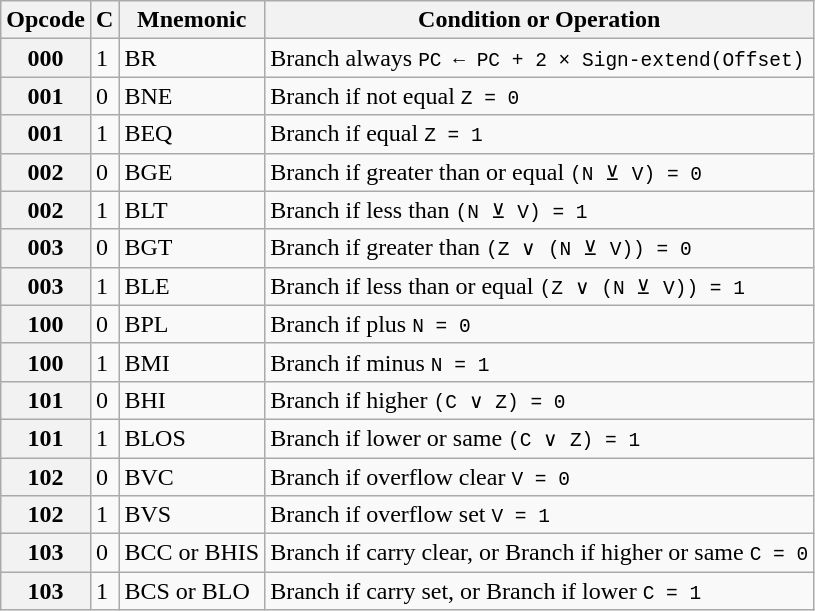<table class="wikitable">
<tr>
<th>Opcode</th>
<th>C</th>
<th>Mnemonic</th>
<th>Condition or Operation</th>
</tr>
<tr>
<th>000</th>
<td>1</td>
<td>BR</td>
<td>Branch always <code>PC ← PC + 2 × Sign-extend(Offset)</code></td>
</tr>
<tr>
<th>001</th>
<td>0</td>
<td>BNE</td>
<td>Branch if not equal <code>Z = 0</code></td>
</tr>
<tr>
<th>001</th>
<td>1</td>
<td>BEQ</td>
<td>Branch if equal <code>Z = 1</code></td>
</tr>
<tr>
<th>002</th>
<td>0</td>
<td>BGE</td>
<td>Branch if greater than or equal <code>(N ⊻ V) = 0</code></td>
</tr>
<tr>
<th>002</th>
<td>1</td>
<td>BLT</td>
<td>Branch if less than <code>(N ⊻ V) = 1</code></td>
</tr>
<tr>
<th>003</th>
<td>0</td>
<td>BGT</td>
<td>Branch if greater than <code>(Z ∨ (N ⊻ V)) = 0</code></td>
</tr>
<tr>
<th>003</th>
<td>1</td>
<td>BLE</td>
<td>Branch if less than or equal <code>(Z ∨ (N ⊻ V)) = 1</code></td>
</tr>
<tr>
<th>100</th>
<td>0</td>
<td>BPL</td>
<td>Branch if plus <code>N = 0</code></td>
</tr>
<tr>
<th>100</th>
<td>1</td>
<td>BMI</td>
<td>Branch if minus <code>N = 1</code></td>
</tr>
<tr>
<th>101</th>
<td>0</td>
<td>BHI</td>
<td>Branch if higher <code>(C ∨ Z) = 0</code></td>
</tr>
<tr>
<th>101</th>
<td>1</td>
<td>BLOS</td>
<td>Branch if lower or same <code>(C ∨ Z) = 1</code></td>
</tr>
<tr>
<th>102</th>
<td>0</td>
<td>BVC</td>
<td>Branch if overflow clear <code>V = 0</code></td>
</tr>
<tr>
<th>102</th>
<td>1</td>
<td>BVS</td>
<td>Branch if overflow set <code>V = 1</code></td>
</tr>
<tr>
<th>103</th>
<td>0</td>
<td>BCC or BHIS</td>
<td>Branch if carry clear, or Branch if higher or same <code>C = 0</code></td>
</tr>
<tr>
<th>103</th>
<td>1</td>
<td>BCS or BLO</td>
<td>Branch if carry set, or Branch if lower <code>C = 1</code></td>
</tr>
</table>
